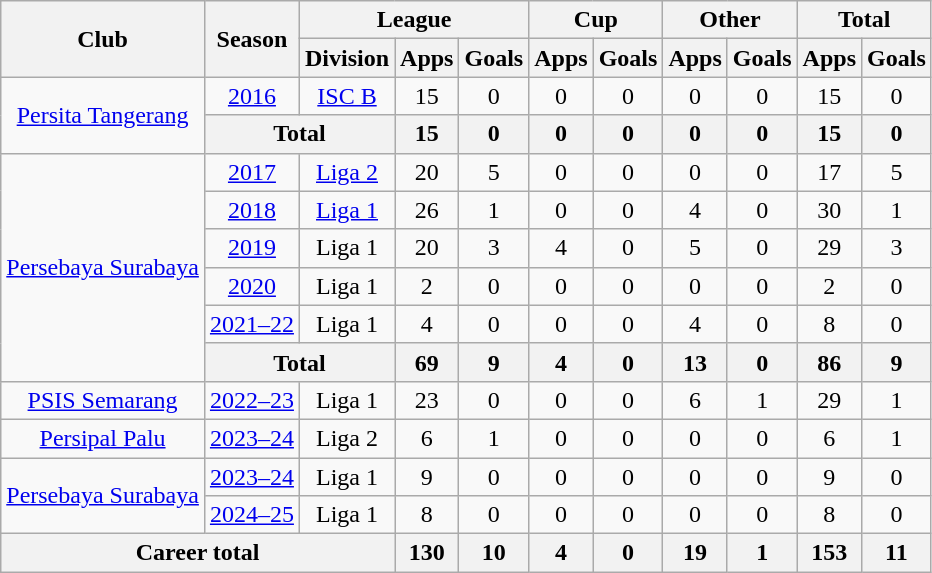<table class="wikitable" style="text-align:center">
<tr>
<th rowspan="2">Club</th>
<th rowspan="2">Season</th>
<th colspan="3">League</th>
<th colspan="2">Cup</th>
<th colspan="2">Other</th>
<th colspan="2">Total</th>
</tr>
<tr>
<th>Division</th>
<th>Apps</th>
<th>Goals</th>
<th>Apps</th>
<th>Goals</th>
<th>Apps</th>
<th>Goals</th>
<th>Apps</th>
<th>Goals</th>
</tr>
<tr>
<td rowspan="2"><a href='#'>Persita Tangerang</a></td>
<td><a href='#'>2016</a></td>
<td><a href='#'>ISC B</a></td>
<td>15</td>
<td>0</td>
<td>0</td>
<td>0</td>
<td>0</td>
<td>0</td>
<td>15</td>
<td>0</td>
</tr>
<tr>
<th colspan="2">Total</th>
<th>15</th>
<th>0</th>
<th>0</th>
<th>0</th>
<th>0</th>
<th>0</th>
<th>15</th>
<th>0</th>
</tr>
<tr>
<td rowspan="6" valign="center"><a href='#'>Persebaya Surabaya</a></td>
<td><a href='#'>2017</a></td>
<td><a href='#'>Liga 2</a></td>
<td>20</td>
<td>5</td>
<td>0</td>
<td>0</td>
<td>0</td>
<td>0</td>
<td>17</td>
<td>5</td>
</tr>
<tr>
<td><a href='#'>2018</a></td>
<td rowspan="1" valign="center"><a href='#'>Liga 1</a></td>
<td>26</td>
<td>1</td>
<td>0</td>
<td>0</td>
<td>4</td>
<td>0</td>
<td>30</td>
<td>1</td>
</tr>
<tr>
<td><a href='#'>2019</a></td>
<td rowspan="1" valign="center">Liga 1</td>
<td>20</td>
<td>3</td>
<td>4</td>
<td>0</td>
<td>5</td>
<td>0</td>
<td>29</td>
<td>3</td>
</tr>
<tr>
<td><a href='#'>2020</a></td>
<td rowspan="1" valign="center">Liga 1</td>
<td>2</td>
<td>0</td>
<td>0</td>
<td>0</td>
<td>0</td>
<td>0</td>
<td>2</td>
<td>0</td>
</tr>
<tr>
<td><a href='#'>2021–22</a></td>
<td rowspan="1" valign="center">Liga 1</td>
<td>4</td>
<td>0</td>
<td>0</td>
<td>0</td>
<td>4</td>
<td>0</td>
<td>8</td>
<td>0</td>
</tr>
<tr>
<th colspan="2">Total</th>
<th>69</th>
<th>9</th>
<th>4</th>
<th>0</th>
<th>13</th>
<th>0</th>
<th>86</th>
<th>9</th>
</tr>
<tr>
<td><a href='#'>PSIS Semarang</a></td>
<td><a href='#'>2022–23</a></td>
<td>Liga 1</td>
<td>23</td>
<td>0</td>
<td>0</td>
<td>0</td>
<td>6</td>
<td>1</td>
<td>29</td>
<td>1</td>
</tr>
<tr>
<td><a href='#'>Persipal Palu</a></td>
<td><a href='#'>2023–24</a></td>
<td>Liga 2</td>
<td>6</td>
<td>1</td>
<td>0</td>
<td>0</td>
<td>0</td>
<td>0</td>
<td>6</td>
<td>1</td>
</tr>
<tr>
<td rowspan="2" valign="center"><a href='#'>Persebaya Surabaya</a></td>
<td><a href='#'>2023–24</a></td>
<td>Liga 1</td>
<td>9</td>
<td>0</td>
<td>0</td>
<td>0</td>
<td>0</td>
<td>0</td>
<td>9</td>
<td>0</td>
</tr>
<tr>
<td><a href='#'>2024–25</a></td>
<td>Liga 1</td>
<td>8</td>
<td>0</td>
<td>0</td>
<td>0</td>
<td>0</td>
<td>0</td>
<td>8</td>
<td>0</td>
</tr>
<tr>
<th colspan="3">Career total</th>
<th>130</th>
<th>10</th>
<th>4</th>
<th>0</th>
<th>19</th>
<th>1</th>
<th>153</th>
<th>11</th>
</tr>
</table>
